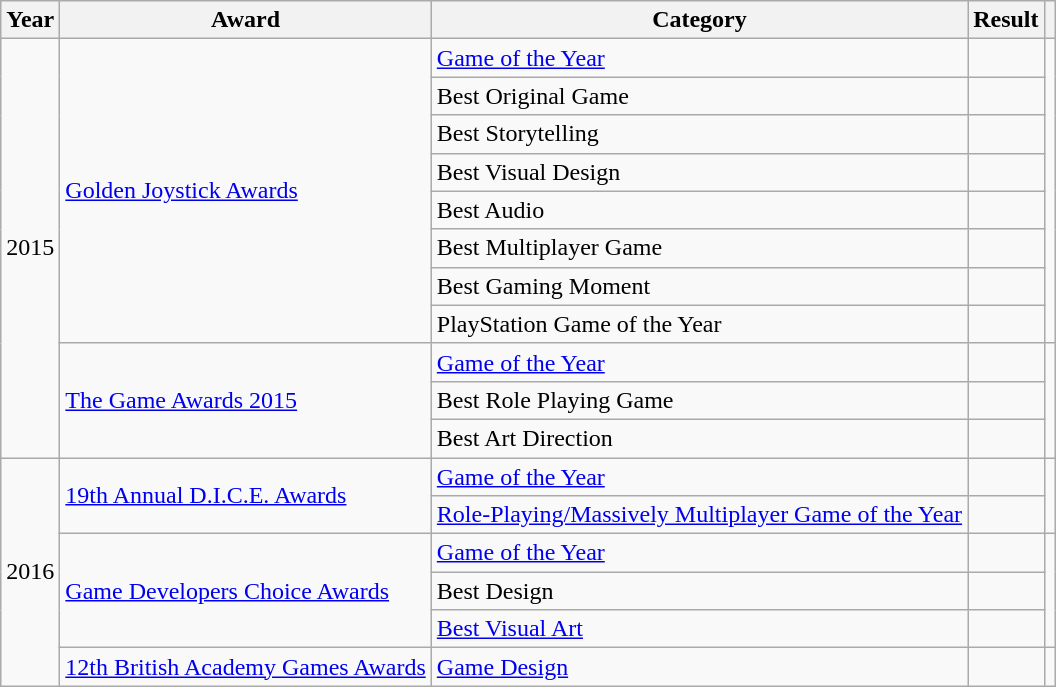<table class="wikitable">
<tr>
<th>Year</th>
<th>Award</th>
<th>Category</th>
<th>Result</th>
<th></th>
</tr>
<tr>
<td rowspan="11" style="text-align:center;">2015</td>
<td rowspan="8"><a href='#'>Golden Joystick Awards</a></td>
<td><a href='#'>Game of the Year</a></td>
<td></td>
<td rowspan="8" style="text-align:center;"></td>
</tr>
<tr>
<td>Best Original Game</td>
<td></td>
</tr>
<tr>
<td>Best Storytelling</td>
<td></td>
</tr>
<tr>
<td>Best Visual Design</td>
<td></td>
</tr>
<tr>
<td>Best Audio</td>
<td></td>
</tr>
<tr>
<td>Best Multiplayer Game</td>
<td></td>
</tr>
<tr>
<td>Best Gaming Moment</td>
<td></td>
</tr>
<tr>
<td>PlayStation Game of the Year</td>
<td></td>
</tr>
<tr>
<td rowspan="3"><a href='#'>The Game Awards 2015</a></td>
<td><a href='#'>Game of the Year</a></td>
<td></td>
<td rowspan="3" style="text-align:center;"></td>
</tr>
<tr>
<td>Best Role Playing Game</td>
<td></td>
</tr>
<tr>
<td>Best Art Direction</td>
<td></td>
</tr>
<tr>
<td rowspan="6" style="text-align:center;">2016</td>
<td rowspan="2"><a href='#'>19th Annual D.I.C.E. Awards</a></td>
<td><a href='#'>Game of the Year</a></td>
<td></td>
<td rowspan="2" style="text-align:center;"></td>
</tr>
<tr>
<td><a href='#'>Role-Playing/Massively Multiplayer Game of the Year</a></td>
<td></td>
</tr>
<tr>
<td rowspan="3"><a href='#'>Game Developers Choice Awards</a></td>
<td><a href='#'>Game of the Year</a></td>
<td></td>
<td rowspan="3" style="text-align:center;"></td>
</tr>
<tr>
<td>Best Design</td>
<td></td>
</tr>
<tr>
<td><a href='#'>Best Visual Art</a></td>
<td></td>
</tr>
<tr>
<td rowspan="1"><a href='#'>12th British Academy Games Awards</a></td>
<td><a href='#'>Game Design</a></td>
<td></td>
<td style="text-align:center;"></td>
</tr>
</table>
